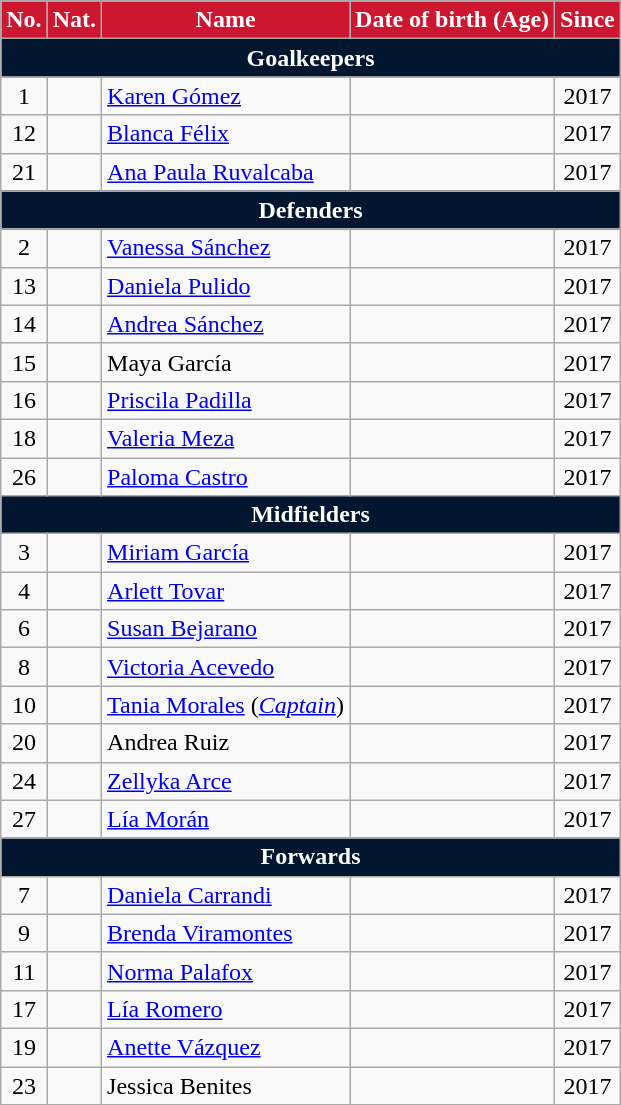<table class="wikitable" style="text-align:center; font-size:100%;">
<tr>
<th style=background-color:#CD1731;color:#FFFFFF>No.</th>
<th style=background-color:#CD1731;color:#FFFFFF>Nat.</th>
<th style=background-color:#CD1731;color:#FFFFFF>Name</th>
<th style=background-color:#CD1731;color:#FFFFFF>Date of birth (Age)</th>
<th style=background-color:#CD1731;color:#FFFFFF>Since</th>
</tr>
<tr>
<th colspan="5" style="background:#02172F; color:#FFFFFF; text-align:center;">Goalkeepers</th>
</tr>
<tr>
<td>1</td>
<td></td>
<td align=left><a href='#'>Karen Gómez</a></td>
<td></td>
<td>2017</td>
</tr>
<tr>
<td>12</td>
<td></td>
<td align=left><a href='#'>Blanca Félix</a></td>
<td></td>
<td>2017</td>
</tr>
<tr>
<td>21</td>
<td></td>
<td align=left><a href='#'>Ana Paula Ruvalcaba</a></td>
<td></td>
<td>2017</td>
</tr>
<tr>
<th colspan="5" style="background:#02172F; color:#FFFFFF; text-align:center;">Defenders</th>
</tr>
<tr>
<td>2</td>
<td></td>
<td align=left><a href='#'>Vanessa Sánchez</a></td>
<td></td>
<td>2017</td>
</tr>
<tr>
<td>13</td>
<td></td>
<td align=left><a href='#'>Daniela Pulido</a></td>
<td></td>
<td>2017</td>
</tr>
<tr>
<td>14</td>
<td></td>
<td align=left><a href='#'>Andrea Sánchez</a></td>
<td></td>
<td>2017</td>
</tr>
<tr>
<td>15</td>
<td></td>
<td align=left>Maya García</td>
<td></td>
<td>2017</td>
</tr>
<tr>
<td>16</td>
<td></td>
<td align=left><a href='#'>Priscila Padilla</a></td>
<td></td>
<td>2017</td>
</tr>
<tr>
<td>18</td>
<td></td>
<td align=left><a href='#'>Valeria Meza</a></td>
<td></td>
<td>2017</td>
</tr>
<tr>
<td>26</td>
<td></td>
<td align=left><a href='#'>Paloma Castro</a></td>
<td></td>
<td>2017</td>
</tr>
<tr>
<th colspan="5" style="background:#02172F; color:#FFFFFF; text-align:center;">Midfielders</th>
</tr>
<tr>
<td>3</td>
<td></td>
<td align=left><a href='#'>Miriam García</a></td>
<td></td>
<td>2017</td>
</tr>
<tr>
<td>4</td>
<td></td>
<td align=left><a href='#'>Arlett Tovar</a></td>
<td></td>
<td>2017</td>
</tr>
<tr>
<td>6</td>
<td></td>
<td align=left><a href='#'>Susan Bejarano</a></td>
<td></td>
<td>2017</td>
</tr>
<tr>
<td>8</td>
<td></td>
<td align=left><a href='#'>Victoria Acevedo</a></td>
<td></td>
<td>2017</td>
</tr>
<tr>
<td>10</td>
<td></td>
<td align=left><a href='#'>Tania Morales</a> (<em><a href='#'>Captain</a></em>)</td>
<td></td>
<td>2017</td>
</tr>
<tr>
<td>20</td>
<td></td>
<td align=left>Andrea Ruiz</td>
<td></td>
<td>2017</td>
</tr>
<tr>
<td>24</td>
<td></td>
<td align=left><a href='#'>Zellyka Arce</a></td>
<td></td>
<td>2017</td>
</tr>
<tr>
<td>27</td>
<td></td>
<td align=left><a href='#'>Lía Morán</a></td>
<td></td>
<td>2017</td>
</tr>
<tr>
<th colspan="5" style="background:#02172F; color:#FFFFFF; text-align:center;">Forwards</th>
</tr>
<tr>
<td>7</td>
<td></td>
<td align=left><a href='#'>Daniela Carrandi</a></td>
<td></td>
<td>2017</td>
</tr>
<tr>
<td>9</td>
<td></td>
<td align=left><a href='#'>Brenda Viramontes</a></td>
<td></td>
<td>2017</td>
</tr>
<tr>
<td>11</td>
<td></td>
<td align=left><a href='#'>Norma Palafox</a></td>
<td></td>
<td>2017</td>
</tr>
<tr>
<td>17</td>
<td></td>
<td align=left><a href='#'>Lía Romero</a></td>
<td></td>
<td>2017</td>
</tr>
<tr>
<td>19</td>
<td></td>
<td align=left><a href='#'>Anette Vázquez</a></td>
<td></td>
<td>2017</td>
</tr>
<tr>
<td>23</td>
<td></td>
<td align=left>Jessica Benites</td>
<td></td>
<td>2017</td>
</tr>
<tr>
</tr>
</table>
